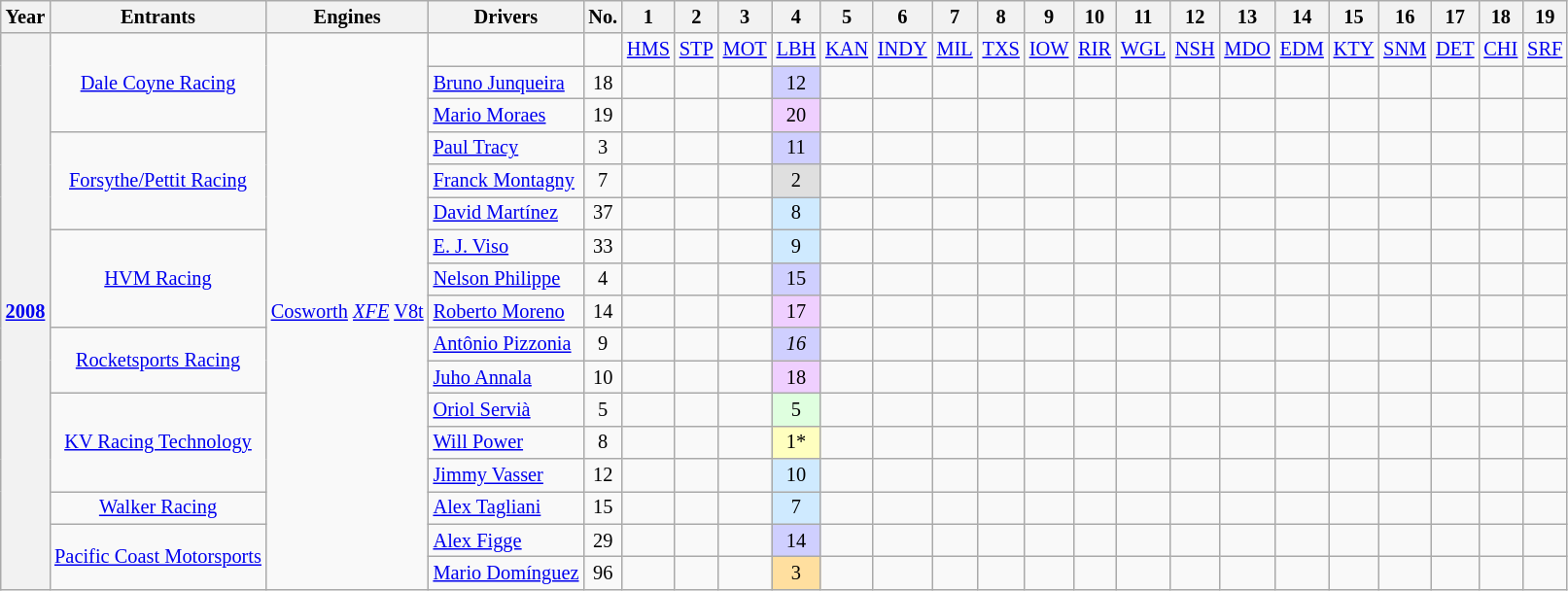<table class="wikitable" style="text-align:center; font-size:85%">
<tr>
<th>Year</th>
<th>Entrants</th>
<th>Engines</th>
<th>Drivers</th>
<th>No.</th>
<th>1</th>
<th>2</th>
<th>3</th>
<th>4</th>
<th>5</th>
<th>6</th>
<th>7</th>
<th>8</th>
<th>9</th>
<th>10</th>
<th>11</th>
<th>12</th>
<th>13</th>
<th>14</th>
<th>15</th>
<th>16</th>
<th>17</th>
<th>18</th>
<th>19</th>
</tr>
<tr>
<th rowspan="17"><a href='#'>2008</a></th>
<td rowspan="3"><a href='#'>Dale Coyne Racing</a></td>
<td rowspan="17"><a href='#'>Cosworth</a> <em><a href='#'>XFE</a></em> <a href='#'>V8</a><a href='#'>t</a></td>
<td></td>
<td></td>
<td><a href='#'>HMS</a></td>
<td><a href='#'>STP</a></td>
<td><a href='#'>MOT</a></td>
<td><a href='#'>LBH</a></td>
<td><a href='#'>KAN</a></td>
<td><a href='#'>INDY</a></td>
<td><a href='#'>MIL</a></td>
<td><a href='#'>TXS</a></td>
<td><a href='#'>IOW</a></td>
<td><a href='#'>RIR</a></td>
<td><a href='#'>WGL</a></td>
<td><a href='#'>NSH</a></td>
<td><a href='#'>MDO</a></td>
<td><a href='#'>EDM</a></td>
<td><a href='#'>KTY</a></td>
<td><a href='#'>SNM</a></td>
<td><a href='#'>DET</a></td>
<td><a href='#'>CHI</a></td>
<td><a href='#'>SRF</a></td>
</tr>
<tr>
<td align="left"> <a href='#'>Bruno Junqueira</a></td>
<td>18</td>
<td></td>
<td></td>
<td></td>
<td style="background:#CFCFFF;">12</td>
<td></td>
<td></td>
<td></td>
<td></td>
<td></td>
<td></td>
<td></td>
<td></td>
<td></td>
<td></td>
<td></td>
<td></td>
<td></td>
<td></td>
<td></td>
</tr>
<tr>
<td align="left"> <a href='#'>Mario Moraes</a></td>
<td>19</td>
<td></td>
<td></td>
<td></td>
<td style="background:#EFCFFF;">20</td>
<td></td>
<td></td>
<td></td>
<td></td>
<td></td>
<td></td>
<td></td>
<td></td>
<td></td>
<td></td>
<td></td>
<td></td>
<td></td>
<td></td>
<td></td>
</tr>
<tr>
<td rowspan="3"><a href='#'>Forsythe/Pettit Racing</a></td>
<td align="left"> <a href='#'>Paul Tracy</a></td>
<td>3</td>
<td></td>
<td></td>
<td></td>
<td style="background:#cfcfff; text-align:center;">11</td>
<td></td>
<td></td>
<td></td>
<td></td>
<td></td>
<td></td>
<td></td>
<td></td>
<td></td>
<td></td>
<td></td>
<td></td>
<td></td>
<td></td>
<td></td>
</tr>
<tr>
<td align="left"> <a href='#'>Franck Montagny</a></td>
<td>7</td>
<td></td>
<td></td>
<td></td>
<td style="background:#dfdfdf; text-align:center;">2</td>
<td></td>
<td></td>
<td></td>
<td></td>
<td></td>
<td></td>
<td></td>
<td></td>
<td></td>
<td></td>
<td></td>
<td></td>
<td></td>
<td></td>
<td></td>
</tr>
<tr>
<td align="left"> <a href='#'>David Martínez</a></td>
<td>37</td>
<td></td>
<td></td>
<td></td>
<td style="background:#cfeaff; text-align:center;">8</td>
<td></td>
<td></td>
<td></td>
<td></td>
<td></td>
<td></td>
<td></td>
<td></td>
<td></td>
<td></td>
<td></td>
<td></td>
<td></td>
<td></td>
<td></td>
</tr>
<tr>
<td rowspan="3"><a href='#'>HVM Racing</a></td>
<td align="left"> <a href='#'>E. J. Viso</a></td>
<td>33</td>
<td></td>
<td></td>
<td></td>
<td style="background:#cfeaff; text-align:center;">9</td>
<td></td>
<td></td>
<td></td>
<td></td>
<td></td>
<td></td>
<td></td>
<td></td>
<td></td>
<td></td>
<td></td>
<td></td>
<td></td>
<td></td>
<td></td>
</tr>
<tr>
<td align="left"> <a href='#'>Nelson Philippe</a></td>
<td>4</td>
<td></td>
<td></td>
<td></td>
<td style="background:#cfcfff; text-align:center;">15</td>
<td></td>
<td></td>
<td></td>
<td></td>
<td></td>
<td></td>
<td></td>
<td></td>
<td></td>
<td></td>
<td></td>
<td></td>
<td></td>
<td></td>
<td></td>
</tr>
<tr>
<td align="left"> <a href='#'>Roberto Moreno</a></td>
<td>14</td>
<td></td>
<td></td>
<td></td>
<td style="background:#efcfff; text-align:center;">17</td>
<td></td>
<td></td>
<td></td>
<td></td>
<td></td>
<td></td>
<td></td>
<td></td>
<td></td>
<td></td>
<td></td>
<td></td>
<td></td>
<td></td>
<td></td>
</tr>
<tr>
<td rowspan="2"><a href='#'>Rocketsports Racing</a></td>
<td align="left"> <a href='#'>Antônio Pizzonia</a></td>
<td>9</td>
<td></td>
<td></td>
<td></td>
<td style="background:#cfcfff; text-align:center;"><em>16</em></td>
<td></td>
<td></td>
<td></td>
<td></td>
<td></td>
<td></td>
<td></td>
<td></td>
<td></td>
<td></td>
<td></td>
<td></td>
<td></td>
<td></td>
<td></td>
</tr>
<tr>
<td align="left"> <a href='#'>Juho Annala</a></td>
<td>10</td>
<td></td>
<td></td>
<td></td>
<td style="background:#efcfff; text-align:center;">18</td>
<td></td>
<td></td>
<td></td>
<td></td>
<td></td>
<td></td>
<td></td>
<td></td>
<td></td>
<td></td>
<td></td>
<td></td>
<td></td>
<td></td>
<td></td>
</tr>
<tr>
<td rowspan="3"><a href='#'>KV Racing Technology</a></td>
<td align="left"> <a href='#'>Oriol Servià</a></td>
<td>5</td>
<td></td>
<td></td>
<td></td>
<td style="background:#dfffdf;">5</td>
<td></td>
<td></td>
<td></td>
<td></td>
<td></td>
<td></td>
<td></td>
<td></td>
<td></td>
<td></td>
<td></td>
<td></td>
<td></td>
<td></td>
<td></td>
</tr>
<tr>
<td align="left"> <a href='#'>Will Power</a></td>
<td>8</td>
<td></td>
<td></td>
<td></td>
<td style="background:#ffffbf;">1*</td>
<td></td>
<td></td>
<td></td>
<td></td>
<td></td>
<td></td>
<td></td>
<td></td>
<td></td>
<td></td>
<td></td>
<td></td>
<td></td>
<td></td>
<td></td>
</tr>
<tr>
<td align="left"> <a href='#'>Jimmy Vasser</a></td>
<td>12</td>
<td></td>
<td></td>
<td></td>
<td style="background:#cfeaff;">10</td>
<td></td>
<td></td>
<td></td>
<td></td>
<td></td>
<td></td>
<td></td>
<td></td>
<td></td>
<td></td>
<td></td>
<td></td>
<td></td>
<td></td>
<td></td>
</tr>
<tr>
<td><a href='#'>Walker Racing</a></td>
<td align="left"> <a href='#'>Alex Tagliani</a></td>
<td>15</td>
<td></td>
<td></td>
<td></td>
<td style="background:#cfeaff; text-align:center;">7</td>
<td></td>
<td></td>
<td></td>
<td></td>
<td></td>
<td></td>
<td></td>
<td></td>
<td></td>
<td></td>
<td></td>
<td></td>
<td></td>
<td></td>
<td></td>
</tr>
<tr>
<td rowspan="2"><a href='#'>Pacific Coast Motorsports</a></td>
<td align="left"> <a href='#'>Alex Figge</a></td>
<td>29</td>
<td></td>
<td></td>
<td></td>
<td style="background:#cfcfff; text-align:center;">14</td>
<td></td>
<td></td>
<td></td>
<td></td>
<td></td>
<td></td>
<td></td>
<td></td>
<td></td>
<td></td>
<td></td>
<td></td>
<td></td>
<td></td>
<td></td>
</tr>
<tr>
<td align="left"> <a href='#'>Mario Domínguez</a></td>
<td>96</td>
<td></td>
<td></td>
<td></td>
<td style="background:#ffdf9f; text-align:center;">3</td>
<td></td>
<td></td>
<td></td>
<td></td>
<td></td>
<td></td>
<td></td>
<td></td>
<td></td>
<td></td>
<td></td>
<td></td>
<td></td>
<td></td>
<td></td>
</tr>
</table>
